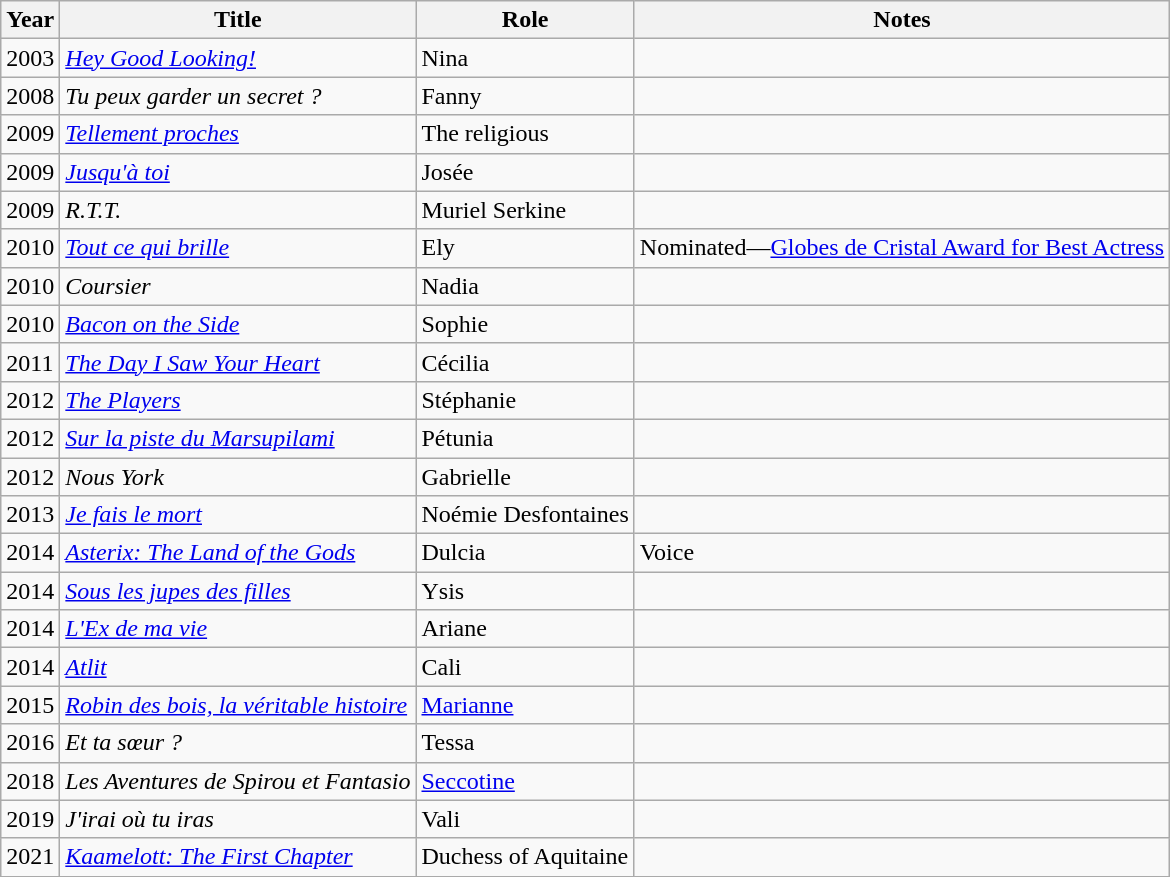<table class="wikitable sortable">
<tr>
<th>Year</th>
<th>Title</th>
<th>Role</th>
<th class="unsortable">Notes</th>
</tr>
<tr>
<td>2003</td>
<td><em><a href='#'>Hey Good Looking!</a></em></td>
<td>Nina</td>
<td></td>
</tr>
<tr>
<td>2008</td>
<td><em>Tu peux garder un secret ?</em></td>
<td>Fanny</td>
<td></td>
</tr>
<tr>
<td>2009</td>
<td><em><a href='#'>Tellement proches</a></em></td>
<td>The religious</td>
<td></td>
</tr>
<tr>
<td>2009</td>
<td><em><a href='#'>Jusqu'à toi</a></em></td>
<td>Josée</td>
<td></td>
</tr>
<tr>
<td>2009</td>
<td><em>R.T.T.</em></td>
<td>Muriel Serkine</td>
<td></td>
</tr>
<tr>
<td>2010</td>
<td><em><a href='#'>Tout ce qui brille</a></em></td>
<td>Ely</td>
<td>Nominated—<a href='#'>Globes de Cristal Award for Best Actress</a></td>
</tr>
<tr>
<td>2010</td>
<td><em>Coursier</em></td>
<td>Nadia</td>
<td></td>
</tr>
<tr>
<td>2010</td>
<td><em><a href='#'>Bacon on the Side</a></em></td>
<td>Sophie</td>
<td></td>
</tr>
<tr>
<td>2011</td>
<td><em><a href='#'>The Day I Saw Your Heart</a></em></td>
<td>Cécilia</td>
<td></td>
</tr>
<tr>
<td>2012</td>
<td><em><a href='#'>The Players</a></em></td>
<td>Stéphanie</td>
<td></td>
</tr>
<tr>
<td>2012</td>
<td><em><a href='#'>Sur la piste du Marsupilami</a></em></td>
<td>Pétunia</td>
<td></td>
</tr>
<tr>
<td>2012</td>
<td><em>Nous York</em></td>
<td>Gabrielle</td>
<td></td>
</tr>
<tr>
<td>2013</td>
<td><em><a href='#'>Je fais le mort</a></em></td>
<td>Noémie Desfontaines</td>
<td></td>
</tr>
<tr>
<td>2014</td>
<td><em><a href='#'>Asterix: The Land of the Gods</a></em></td>
<td>Dulcia</td>
<td>Voice</td>
</tr>
<tr>
<td>2014</td>
<td><em><a href='#'>Sous les jupes des filles</a></em></td>
<td>Ysis</td>
<td></td>
</tr>
<tr>
<td>2014</td>
<td><em><a href='#'>L'Ex de ma vie</a></em></td>
<td>Ariane</td>
<td></td>
</tr>
<tr>
<td>2014</td>
<td><em><a href='#'>Atlit</a></em></td>
<td>Cali</td>
<td></td>
</tr>
<tr>
<td>2015</td>
<td><em><a href='#'>Robin des bois, la véritable histoire</a></em></td>
<td><a href='#'>Marianne</a></td>
<td></td>
</tr>
<tr>
<td>2016</td>
<td><em>Et ta sœur ?</em></td>
<td>Tessa</td>
<td></td>
</tr>
<tr>
<td>2018</td>
<td><em>Les Aventures de Spirou et Fantasio</em></td>
<td><a href='#'>Seccotine</a></td>
<td></td>
</tr>
<tr>
<td>2019</td>
<td><em>J'irai où tu iras</em></td>
<td>Vali</td>
<td></td>
</tr>
<tr>
<td>2021</td>
<td><em><a href='#'>Kaamelott: The First Chapter</a></em></td>
<td>Duchess of Aquitaine</td>
<td></td>
</tr>
<tr>
</tr>
</table>
